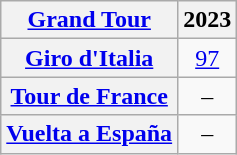<table class="wikitable plainrowheaders">
<tr>
<th scope="col"><a href='#'>Grand Tour</a></th>
<th scope="col">2023</th>
</tr>
<tr style="text-align:center;">
<th scope="row"> <a href='#'>Giro d'Italia</a></th>
<td><a href='#'>97</a></td>
</tr>
<tr style="text-align:center;">
<th scope="row"> <a href='#'>Tour de France</a></th>
<td>–</td>
</tr>
<tr style="text-align:center;">
<th scope="row"> <a href='#'>Vuelta a España</a></th>
<td>–</td>
</tr>
</table>
